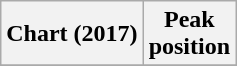<table class="wikitable sortable plainrowheaders">
<tr>
<th scope="col">Chart (2017)</th>
<th scope="col">Peak<br>position</th>
</tr>
<tr>
</tr>
</table>
